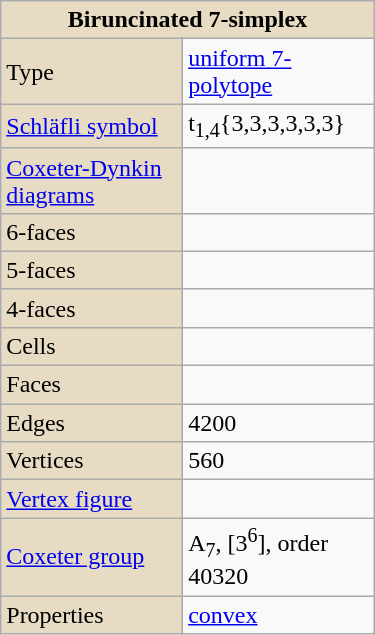<table class="wikitable" align="right" style="margin-left:10px" width="250">
<tr>
<th style="background:#e7dcc3;" colspan="2">Biruncinated 7-simplex</th>
</tr>
<tr>
<td style="background:#e7dcc3;">Type</td>
<td><a href='#'>uniform 7-polytope</a></td>
</tr>
<tr>
<td style="background:#e7dcc3;"><a href='#'>Schläfli symbol</a></td>
<td>t<sub>1,4</sub>{3,3,3,3,3,3}</td>
</tr>
<tr>
<td style="background:#e7dcc3;"><a href='#'>Coxeter-Dynkin diagrams</a></td>
<td></td>
</tr>
<tr>
<td style="background:#e7dcc3;">6-faces</td>
<td></td>
</tr>
<tr>
<td style="background:#e7dcc3;">5-faces</td>
<td></td>
</tr>
<tr>
<td style="background:#e7dcc3;">4-faces</td>
<td></td>
</tr>
<tr>
<td style="background:#e7dcc3;">Cells</td>
<td></td>
</tr>
<tr>
<td style="background:#e7dcc3;">Faces</td>
<td></td>
</tr>
<tr>
<td style="background:#e7dcc3;">Edges</td>
<td>4200</td>
</tr>
<tr>
<td style="background:#e7dcc3;">Vertices</td>
<td>560</td>
</tr>
<tr>
<td style="background:#e7dcc3;"><a href='#'>Vertex figure</a></td>
<td></td>
</tr>
<tr>
<td style="background:#e7dcc3;"><a href='#'>Coxeter group</a></td>
<td>A<sub>7</sub>, [3<sup>6</sup>], order 40320</td>
</tr>
<tr>
<td style="background:#e7dcc3;">Properties</td>
<td><a href='#'>convex</a></td>
</tr>
</table>
